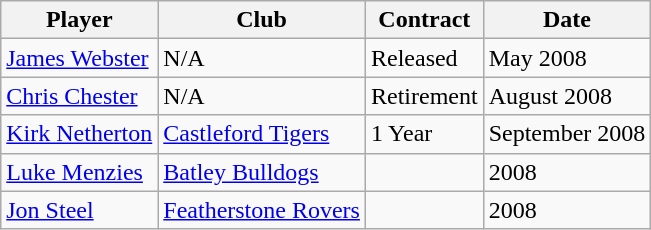<table class="wikitable">
<tr>
<th>Player</th>
<th>Club</th>
<th>Contract</th>
<th>Date</th>
</tr>
<tr>
<td> <a href='#'>James Webster</a></td>
<td>N/A</td>
<td>Released</td>
<td>May 2008</td>
</tr>
<tr>
<td> <a href='#'>Chris Chester</a></td>
<td>N/A</td>
<td>Retirement</td>
<td>August 2008</td>
</tr>
<tr>
<td> <a href='#'>Kirk Netherton</a></td>
<td> <a href='#'>Castleford Tigers</a></td>
<td>1 Year</td>
<td>September 2008</td>
</tr>
<tr>
<td> <a href='#'>Luke Menzies</a></td>
<td> <a href='#'>Batley Bulldogs</a></td>
<td></td>
<td>2008</td>
</tr>
<tr>
<td> <a href='#'>Jon Steel</a></td>
<td> <a href='#'>Featherstone Rovers</a></td>
<td></td>
<td>2008</td>
</tr>
</table>
